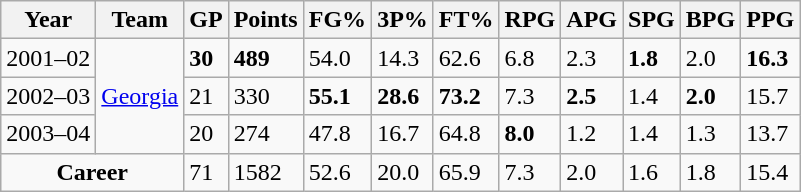<table class="wikitable sortable">
<tr>
<th>Year</th>
<th>Team</th>
<th>GP</th>
<th>Points</th>
<th>FG%</th>
<th>3P%</th>
<th>FT%</th>
<th>RPG</th>
<th>APG</th>
<th>SPG</th>
<th>BPG</th>
<th>PPG</th>
</tr>
<tr>
<td>2001–02</td>
<td rowspan=3><a href='#'>Georgia</a></td>
<td><strong>30</strong></td>
<td><strong>489</strong></td>
<td>54.0</td>
<td>14.3</td>
<td>62.6</td>
<td>6.8</td>
<td>2.3</td>
<td><strong>1.8</strong></td>
<td>2.0</td>
<td><strong>16.3</strong></td>
</tr>
<tr>
<td>2002–03</td>
<td>21</td>
<td>330</td>
<td><strong>55.1</strong></td>
<td><strong>28.6</strong></td>
<td><strong>73.2</strong></td>
<td>7.3</td>
<td><strong>2.5</strong></td>
<td>1.4</td>
<td><strong>2.0</strong></td>
<td>15.7</td>
</tr>
<tr>
<td>2003–04</td>
<td>20</td>
<td>274</td>
<td>47.8</td>
<td>16.7</td>
<td>64.8</td>
<td><strong>8.0</strong></td>
<td>1.2</td>
<td>1.4</td>
<td>1.3</td>
<td>13.7</td>
</tr>
<tr class="sortbottom">
<td align=center colspan=2><strong>Career</strong></td>
<td>71</td>
<td>1582</td>
<td>52.6</td>
<td>20.0</td>
<td>65.9</td>
<td>7.3</td>
<td>2.0</td>
<td>1.6</td>
<td>1.8</td>
<td>15.4</td>
</tr>
</table>
